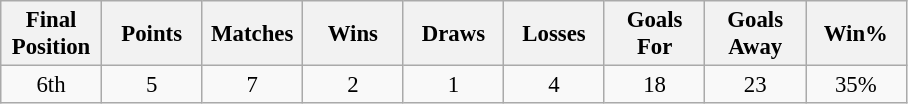<table class="wikitable" style="font-size: 95%; text-align: center;">
<tr>
<th width=60>Final Position</th>
<th width=60>Points</th>
<th width=60>Matches</th>
<th width=60>Wins</th>
<th width=60>Draws</th>
<th width=60>Losses</th>
<th width=60>Goals For</th>
<th width=60>Goals Away</th>
<th width=60>Win%</th>
</tr>
<tr>
<td>6th</td>
<td>5</td>
<td>7</td>
<td>2</td>
<td>1</td>
<td>4</td>
<td>18</td>
<td>23</td>
<td>35%</td>
</tr>
</table>
